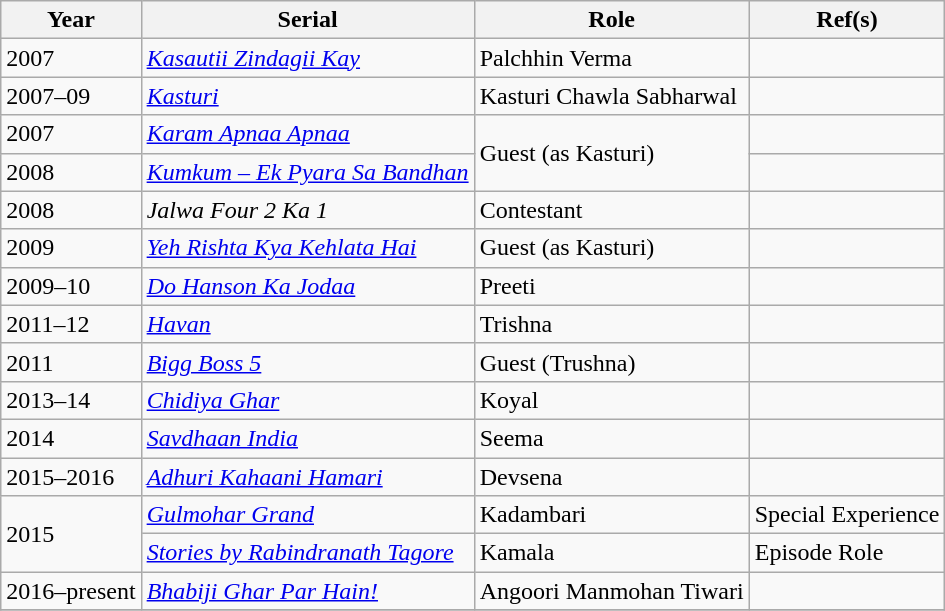<table class="wikitable sortable">
<tr>
<th>Year</th>
<th>Serial</th>
<th>Role</th>
<th>Ref(s)</th>
</tr>
<tr>
<td>2007</td>
<td><em><a href='#'>Kasautii Zindagii Kay</a></em></td>
<td>Palchhin Verma</td>
<td></td>
</tr>
<tr>
<td>2007–09</td>
<td><em><a href='#'>Kasturi</a></em></td>
<td>Kasturi Chawla Sabharwal</td>
<td></td>
</tr>
<tr>
<td>2007</td>
<td><em><a href='#'>Karam Apnaa Apnaa</a></em></td>
<td rowspan="2">Guest (as Kasturi)</td>
<td></td>
</tr>
<tr>
<td>2008</td>
<td><em><a href='#'>Kumkum – Ek Pyara Sa Bandhan</a></em></td>
<td></td>
</tr>
<tr>
<td>2008</td>
<td><em>Jalwa Four 2 Ka 1</em></td>
<td>Contestant</td>
<td></td>
</tr>
<tr>
<td>2009</td>
<td><em><a href='#'>Yeh Rishta Kya Kehlata Hai</a></em></td>
<td>Guest (as Kasturi)</td>
<td></td>
</tr>
<tr>
<td>2009–10</td>
<td><em><a href='#'>Do Hanson Ka Jodaa</a></em></td>
<td>Preeti</td>
<td></td>
</tr>
<tr>
<td>2011–12</td>
<td><em><a href='#'>Havan</a></em></td>
<td>Trishna</td>
<td></td>
</tr>
<tr>
<td>2011</td>
<td><em><a href='#'>Bigg Boss 5</a></em></td>
<td>Guest (Trushna)</td>
<td></td>
</tr>
<tr>
<td>2013–14</td>
<td><em><a href='#'>Chidiya Ghar</a></em></td>
<td>Koyal</td>
<td></td>
</tr>
<tr>
<td>2014</td>
<td><em><a href='#'>Savdhaan India</a></em></td>
<td>Seema</td>
<td></td>
</tr>
<tr>
<td>2015–2016</td>
<td><em><a href='#'>Adhuri Kahaani Hamari</a></em></td>
<td>Devsena</td>
<td></td>
</tr>
<tr>
<td rowspan="2">2015</td>
<td><em><a href='#'>Gulmohar Grand</a></em></td>
<td>Kadambari</td>
<td> Special Experience</td>
</tr>
<tr>
<td><em><a href='#'>Stories by Rabindranath Tagore</a></em></td>
<td>Kamala</td>
<td>Episode Role</td>
</tr>
<tr>
<td>2016–present</td>
<td><em><a href='#'>Bhabiji Ghar Par Hain!</a></em></td>
<td>Angoori Manmohan Tiwari</td>
<td></td>
</tr>
<tr>
</tr>
</table>
